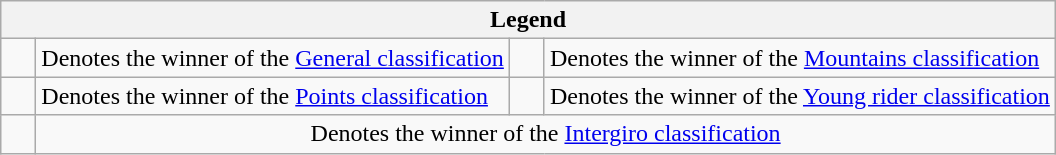<table class="wikitable">
<tr>
<th colspan=4>Legend</th>
</tr>
<tr>
<td>    </td>
<td>Denotes the winner of the <a href='#'>General classification</a></td>
<td>    </td>
<td>Denotes the winner of the <a href='#'>Mountains classification</a></td>
</tr>
<tr>
<td>    </td>
<td>Denotes the winner of the <a href='#'>Points classification</a></td>
<td>    </td>
<td>Denotes the winner of the <a href='#'>Young rider classification</a></td>
</tr>
<tr>
<td style="text-align:center;">    </td>
<td colspan="3" style="text-align:center;">Denotes the winner of the <a href='#'>Intergiro classification</a></td>
</tr>
</table>
